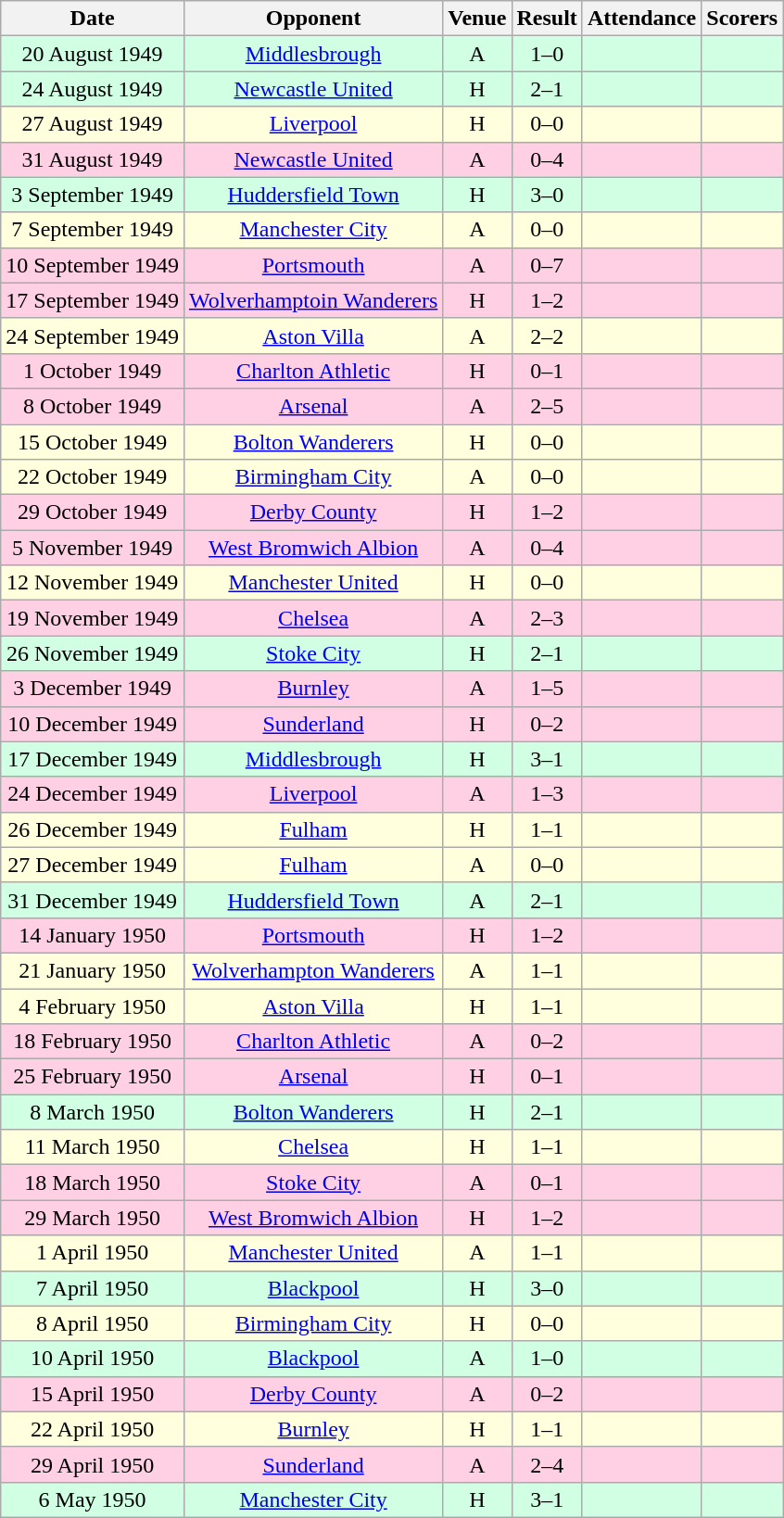<table class="wikitable sortable" style="font-size:100%; text-align:center">
<tr>
<th>Date</th>
<th>Opponent</th>
<th>Venue</th>
<th>Result</th>
<th>Attendance</th>
<th>Scorers</th>
</tr>
<tr style="background-color: #d0ffe3;">
<td>20 August 1949</td>
<td><a href='#'>Middlesbrough</a></td>
<td>A</td>
<td>1–0</td>
<td></td>
<td></td>
</tr>
<tr style="background-color: #d0ffe3;">
<td>24 August 1949</td>
<td><a href='#'>Newcastle United</a></td>
<td>H</td>
<td>2–1</td>
<td></td>
<td></td>
</tr>
<tr style="background-color: #ffffdd;">
<td>27 August 1949</td>
<td><a href='#'>Liverpool</a></td>
<td>H</td>
<td>0–0</td>
<td></td>
<td></td>
</tr>
<tr style="background-color: #ffd0e3;">
<td>31 August 1949</td>
<td><a href='#'>Newcastle United</a></td>
<td>A</td>
<td>0–4</td>
<td></td>
<td></td>
</tr>
<tr style="background-color: #d0ffe3;">
<td>3 September 1949</td>
<td><a href='#'>Huddersfield Town</a></td>
<td>H</td>
<td>3–0</td>
<td></td>
<td></td>
</tr>
<tr style="background-color: #ffffdd;">
<td>7 September 1949</td>
<td><a href='#'>Manchester City</a></td>
<td>A</td>
<td>0–0</td>
<td></td>
<td></td>
</tr>
<tr style="background-color: #ffd0e3;">
<td>10 September 1949</td>
<td><a href='#'>Portsmouth</a></td>
<td>A</td>
<td>0–7</td>
<td></td>
<td></td>
</tr>
<tr style="background-color: #ffd0e3;">
<td>17 September 1949</td>
<td><a href='#'>Wolverhamptoin Wanderers</a></td>
<td>H</td>
<td>1–2</td>
<td></td>
<td></td>
</tr>
<tr style="background-color: #ffffdd;">
<td>24 September 1949</td>
<td><a href='#'>Aston Villa</a></td>
<td>A</td>
<td>2–2</td>
<td></td>
<td></td>
</tr>
<tr style="background-color: #ffd0e3;">
<td>1 October 1949</td>
<td><a href='#'>Charlton Athletic</a></td>
<td>H</td>
<td>0–1</td>
<td></td>
<td></td>
</tr>
<tr style="background-color: #ffd0e3;">
<td>8 October 1949</td>
<td><a href='#'>Arsenal</a></td>
<td>A</td>
<td>2–5</td>
<td></td>
<td></td>
</tr>
<tr style="background-color: #ffffdd;">
<td>15 October 1949</td>
<td><a href='#'>Bolton Wanderers</a></td>
<td>H</td>
<td>0–0</td>
<td></td>
<td></td>
</tr>
<tr style="background-color: #ffffdd;">
<td>22 October 1949</td>
<td><a href='#'>Birmingham City</a></td>
<td>A</td>
<td>0–0</td>
<td></td>
<td></td>
</tr>
<tr style="background-color: #ffd0e3;">
<td>29 October 1949</td>
<td><a href='#'>Derby County</a></td>
<td>H</td>
<td>1–2</td>
<td></td>
<td></td>
</tr>
<tr style="background-color: #ffd0e3;">
<td>5 November 1949</td>
<td><a href='#'>West Bromwich Albion</a></td>
<td>A</td>
<td>0–4</td>
<td></td>
<td></td>
</tr>
<tr style="background-color: #ffffdd;">
<td>12 November 1949</td>
<td><a href='#'>Manchester United</a></td>
<td>H</td>
<td>0–0</td>
<td></td>
<td></td>
</tr>
<tr style="background-color: #ffd0e3;">
<td>19 November 1949</td>
<td><a href='#'>Chelsea</a></td>
<td>A</td>
<td>2–3</td>
<td></td>
<td></td>
</tr>
<tr style="background-color: #d0ffe3;">
<td>26 November 1949</td>
<td><a href='#'>Stoke City</a></td>
<td>H</td>
<td>2–1</td>
<td></td>
<td></td>
</tr>
<tr style="background-color: #ffd0e3;">
<td>3 December 1949</td>
<td><a href='#'>Burnley</a></td>
<td>A</td>
<td>1–5</td>
<td></td>
<td></td>
</tr>
<tr style="background-color: #ffd0e3;">
<td>10 December 1949</td>
<td><a href='#'>Sunderland</a></td>
<td>H</td>
<td>0–2</td>
<td></td>
<td></td>
</tr>
<tr style="background-color: #d0ffe3;">
<td>17 December 1949</td>
<td><a href='#'>Middlesbrough</a></td>
<td>H</td>
<td>3–1</td>
<td></td>
<td></td>
</tr>
<tr style="background-color: #ffd0e3;">
<td>24 December 1949</td>
<td><a href='#'>Liverpool</a></td>
<td>A</td>
<td>1–3</td>
<td></td>
<td></td>
</tr>
<tr style="background-color: #ffffdd;">
<td>26 December 1949</td>
<td><a href='#'>Fulham</a></td>
<td>H</td>
<td>1–1</td>
<td></td>
<td></td>
</tr>
<tr style="background-color: #ffffdd;">
<td>27 December 1949</td>
<td><a href='#'>Fulham</a></td>
<td>A</td>
<td>0–0</td>
<td></td>
<td></td>
</tr>
<tr style="background-color: #d0ffe3;">
<td>31 December 1949</td>
<td><a href='#'>Huddersfield Town</a></td>
<td>A</td>
<td>2–1</td>
<td></td>
<td></td>
</tr>
<tr style="background-color: #ffd0e3;">
<td>14 January 1950</td>
<td><a href='#'>Portsmouth</a></td>
<td>H</td>
<td>1–2</td>
<td></td>
<td></td>
</tr>
<tr style="background-color: #ffffdd;">
<td>21 January 1950</td>
<td><a href='#'>Wolverhampton Wanderers</a></td>
<td>A</td>
<td>1–1</td>
<td></td>
<td></td>
</tr>
<tr style="background-color: #ffffdd;">
<td>4 February 1950</td>
<td><a href='#'>Aston Villa</a></td>
<td>H</td>
<td>1–1</td>
<td></td>
<td></td>
</tr>
<tr style="background-color: #ffd0e3;">
<td>18 February 1950</td>
<td><a href='#'>Charlton Athletic</a></td>
<td>A</td>
<td>0–2</td>
<td></td>
<td></td>
</tr>
<tr style="background-color: #ffd0e3;">
<td>25 February 1950</td>
<td><a href='#'>Arsenal</a></td>
<td>H</td>
<td>0–1</td>
<td></td>
<td></td>
</tr>
<tr style="background-color: #d0ffe3;">
<td>8 March 1950</td>
<td><a href='#'>Bolton Wanderers</a></td>
<td>H</td>
<td>2–1</td>
<td></td>
<td></td>
</tr>
<tr style="background-color: #ffffdd;">
<td>11 March 1950</td>
<td><a href='#'>Chelsea</a></td>
<td>H</td>
<td>1–1</td>
<td></td>
<td></td>
</tr>
<tr style="background-color: #ffd0e3;">
<td>18 March 1950</td>
<td><a href='#'>Stoke City</a></td>
<td>A</td>
<td>0–1</td>
<td></td>
<td></td>
</tr>
<tr style="background-color: #ffd0e3;">
<td>29 March 1950</td>
<td><a href='#'>West Bromwich Albion</a></td>
<td>H</td>
<td>1–2</td>
<td></td>
<td></td>
</tr>
<tr style="background-color: #ffffdd;">
<td>1 April 1950</td>
<td><a href='#'>Manchester United</a></td>
<td>A</td>
<td>1–1</td>
<td></td>
<td></td>
</tr>
<tr style="background-color: #d0ffe3;">
<td>7 April 1950</td>
<td><a href='#'>Blackpool</a></td>
<td>H</td>
<td>3–0</td>
<td></td>
<td></td>
</tr>
<tr style="background-color: #ffffdd;">
<td>8 April 1950</td>
<td><a href='#'>Birmingham City</a></td>
<td>H</td>
<td>0–0</td>
<td></td>
<td></td>
</tr>
<tr style="background-color: #d0ffe3;">
<td>10 April 1950</td>
<td><a href='#'>Blackpool</a></td>
<td>A</td>
<td>1–0</td>
<td></td>
<td></td>
</tr>
<tr style="background-color: #ffd0e3;">
<td>15 April 1950</td>
<td><a href='#'>Derby County</a></td>
<td>A</td>
<td>0–2</td>
<td></td>
<td></td>
</tr>
<tr style="background-color: #ffffdd;">
<td>22 April 1950</td>
<td><a href='#'>Burnley</a></td>
<td>H</td>
<td>1–1</td>
<td></td>
<td></td>
</tr>
<tr style="background-color: #ffd0e3;">
<td>29 April 1950</td>
<td><a href='#'>Sunderland</a></td>
<td>A</td>
<td>2–4</td>
<td></td>
<td></td>
</tr>
<tr style="background-color: #d0ffe3;">
<td>6 May 1950</td>
<td><a href='#'>Manchester City</a></td>
<td>H</td>
<td>3–1</td>
<td></td>
<td></td>
</tr>
</table>
